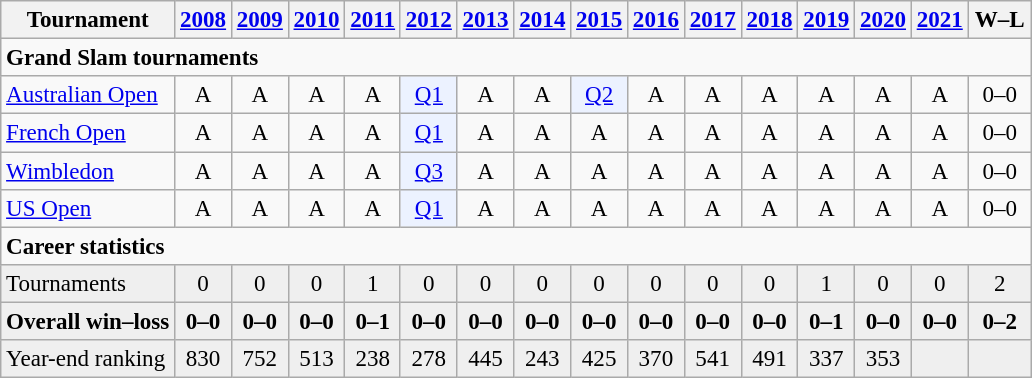<table class=wikitable style=text-align:center;font-size:96%>
<tr>
<th>Tournament</th>
<th><a href='#'>2008</a></th>
<th><a href='#'>2009</a></th>
<th><a href='#'>2010</a></th>
<th><a href='#'>2011</a></th>
<th><a href='#'>2012</a></th>
<th><a href='#'>2013</a></th>
<th><a href='#'>2014</a></th>
<th><a href='#'>2015</a></th>
<th><a href='#'>2016</a></th>
<th><a href='#'>2017</a></th>
<th><a href='#'>2018</a></th>
<th><a href='#'>2019</a></th>
<th><a href='#'>2020</a></th>
<th><a href='#'>2021</a></th>
<th width=35>W–L</th>
</tr>
<tr>
<td colspan="16" align="left"><strong>Grand Slam tournaments</strong></td>
</tr>
<tr>
<td align=left><a href='#'>Australian Open</a></td>
<td>A</td>
<td>A</td>
<td>A</td>
<td>A</td>
<td bgcolor=ecf2ff><a href='#'>Q1</a></td>
<td>A</td>
<td>A</td>
<td bgcolor=ecf2ff><a href='#'>Q2</a></td>
<td>A</td>
<td>A</td>
<td>A</td>
<td>A</td>
<td>A</td>
<td>A</td>
<td>0–0</td>
</tr>
<tr>
<td align=left><a href='#'>French Open</a></td>
<td>A</td>
<td>A</td>
<td>A</td>
<td>A</td>
<td bgcolor=ecf2ff><a href='#'>Q1</a></td>
<td>A</td>
<td>A</td>
<td>A</td>
<td>A</td>
<td>A</td>
<td>A</td>
<td>A</td>
<td>A</td>
<td>A</td>
<td>0–0</td>
</tr>
<tr>
<td align=left><a href='#'>Wimbledon</a></td>
<td>A</td>
<td>A</td>
<td>A</td>
<td>A</td>
<td bgcolor=ecf2ff><a href='#'>Q3</a></td>
<td>A</td>
<td>A</td>
<td>A</td>
<td>A</td>
<td>A</td>
<td>A</td>
<td>A</td>
<td>A</td>
<td>A</td>
<td>0–0</td>
</tr>
<tr>
<td align=left><a href='#'>US Open</a></td>
<td>A</td>
<td>A</td>
<td>A</td>
<td>A</td>
<td bgcolor=ecf2ff><a href='#'>Q1</a></td>
<td>A</td>
<td>A</td>
<td>A</td>
<td>A</td>
<td>A</td>
<td>A</td>
<td>A</td>
<td>A</td>
<td>A</td>
<td>0–0</td>
</tr>
<tr>
<td colspan="16" align="left"><strong>Career statistics</strong></td>
</tr>
<tr bgcolor=efefef>
<td align=left>Tournaments</td>
<td>0</td>
<td>0</td>
<td>0</td>
<td>1</td>
<td>0</td>
<td>0</td>
<td>0</td>
<td>0</td>
<td>0</td>
<td>0</td>
<td>0</td>
<td>1</td>
<td>0</td>
<td>0</td>
<td>2</td>
</tr>
<tr style="font-weight:bold; background:#efefef;">
<td style=text-align:left>Overall win–loss</td>
<td>0–0</td>
<td>0–0</td>
<td>0–0</td>
<td>0–1</td>
<td>0–0</td>
<td>0–0</td>
<td>0–0</td>
<td>0–0</td>
<td>0–0</td>
<td>0–0</td>
<td>0–0</td>
<td>0–1</td>
<td>0–0</td>
<td>0–0</td>
<td>0–2</td>
</tr>
<tr bgcolor=efefef>
<td align=left>Year-end ranking</td>
<td>830</td>
<td>752</td>
<td>513</td>
<td>238</td>
<td>278</td>
<td>445</td>
<td>243</td>
<td>425</td>
<td>370</td>
<td>541</td>
<td>491</td>
<td>337</td>
<td>353</td>
<td></td>
<td colspan=3></td>
</tr>
</table>
